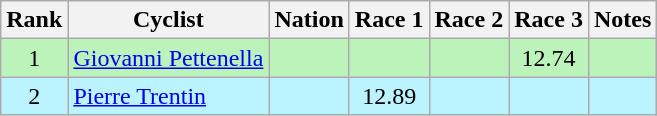<table class="wikitable sortable" style="text-align:center">
<tr>
<th>Rank</th>
<th>Cyclist</th>
<th>Nation</th>
<th>Race 1</th>
<th>Race 2</th>
<th>Race 3</th>
<th>Notes</th>
</tr>
<tr bgcolor=bbf3bb>
<td>1</td>
<td align=left><a href='#'>Giovanni Pettenella</a></td>
<td align=left></td>
<td></td>
<td></td>
<td>12.74</td>
<td></td>
</tr>
<tr bgcolor=bbf3ff>
<td>2</td>
<td align=left><a href='#'>Pierre Trentin</a></td>
<td align=left></td>
<td>12.89</td>
<td></td>
<td></td>
<td></td>
</tr>
</table>
